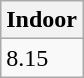<table class="wikitable" border="1" align="upright">
<tr>
<th>Indoor</th>
</tr>
<tr>
<td>8.15</td>
</tr>
</table>
